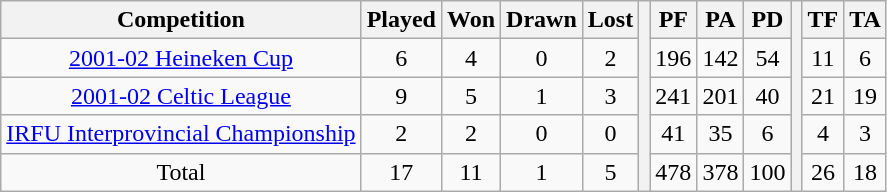<table class="wikitable">
<tr>
<th>Competition</th>
<th>Played</th>
<th>Won</th>
<th>Drawn</th>
<th>Lost</th>
<th rowspan="5"></th>
<th>PF</th>
<th>PA</th>
<th>PD</th>
<th rowspan="5"></th>
<th>TF</th>
<th>TA</th>
</tr>
<tr align=center>
<td><a href='#'>2001-02 Heineken Cup</a></td>
<td>6</td>
<td>4</td>
<td>0</td>
<td>2</td>
<td>196</td>
<td>142</td>
<td>54</td>
<td>11</td>
<td>6</td>
</tr>
<tr align=center>
<td><a href='#'>2001-02 Celtic League</a></td>
<td>9</td>
<td>5</td>
<td>1</td>
<td>3</td>
<td>241</td>
<td>201</td>
<td>40</td>
<td>21</td>
<td>19</td>
</tr>
<tr align=center>
<td><a href='#'>IRFU Interprovincial Championship</a></td>
<td>2</td>
<td>2</td>
<td>0</td>
<td>0</td>
<td>41</td>
<td>35</td>
<td>6</td>
<td>4</td>
<td>3</td>
</tr>
<tr align=center>
<td>Total</td>
<td>17</td>
<td>11</td>
<td>1</td>
<td>5</td>
<td>478</td>
<td>378</td>
<td>100</td>
<td>26</td>
<td>18</td>
</tr>
</table>
